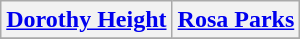<table class="wikitable">
<tr>
<th><a href='#'>Dorothy Height</a></th>
<th><a href='#'>Rosa Parks</a></th>
</tr>
<tr>
</tr>
</table>
